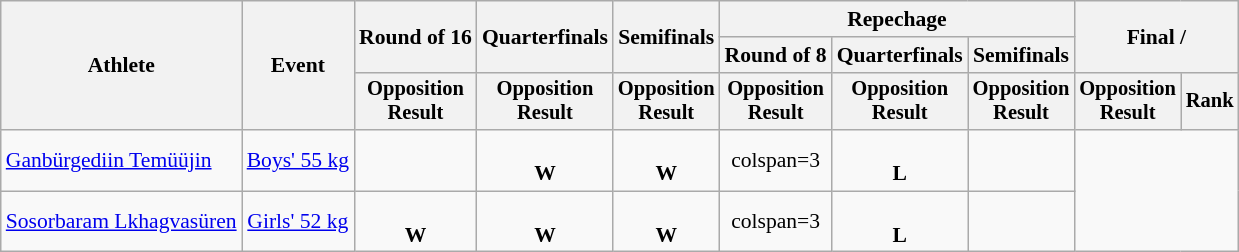<table class=wikitable style="text-align:center; font-size:90%">
<tr>
<th rowspan="3">Athlete</th>
<th rowspan="3">Event</th>
<th rowspan="2">Round of 16</th>
<th rowspan="2">Quarterfinals</th>
<th rowspan="2">Semifinals</th>
<th colspan="3">Repechage</th>
<th rowspan="2" colspan="2">Final / </th>
</tr>
<tr>
<th>Round of 8</th>
<th>Quarterfinals</th>
<th>Semifinals</th>
</tr>
<tr style="font-size:95%">
<th>Opposition<br>Result</th>
<th>Opposition<br>Result</th>
<th>Opposition<br>Result</th>
<th>Opposition<br>Result</th>
<th>Opposition<br>Result</th>
<th>Opposition<br>Result</th>
<th>Opposition<br>Result</th>
<th>Rank</th>
</tr>
<tr>
<td align=left><a href='#'>Ganbürgediin Temüüjin</a></td>
<td><a href='#'>Boys' 55 kg</a></td>
<td></td>
<td> <br> <strong>W</strong></td>
<td> <br> <strong>W</strong></td>
<td>colspan=3 </td>
<td> <br> <strong>L</strong></td>
<td></td>
</tr>
<tr>
<td align=left><a href='#'>Sosorbaram Lkhagvasüren</a></td>
<td><a href='#'>Girls' 52 kg</a></td>
<td> <br> <strong>W</strong></td>
<td> <br> <strong>W</strong></td>
<td> <br> <strong>W</strong></td>
<td>colspan=3 </td>
<td> <br> <strong>L</strong></td>
<td></td>
</tr>
</table>
